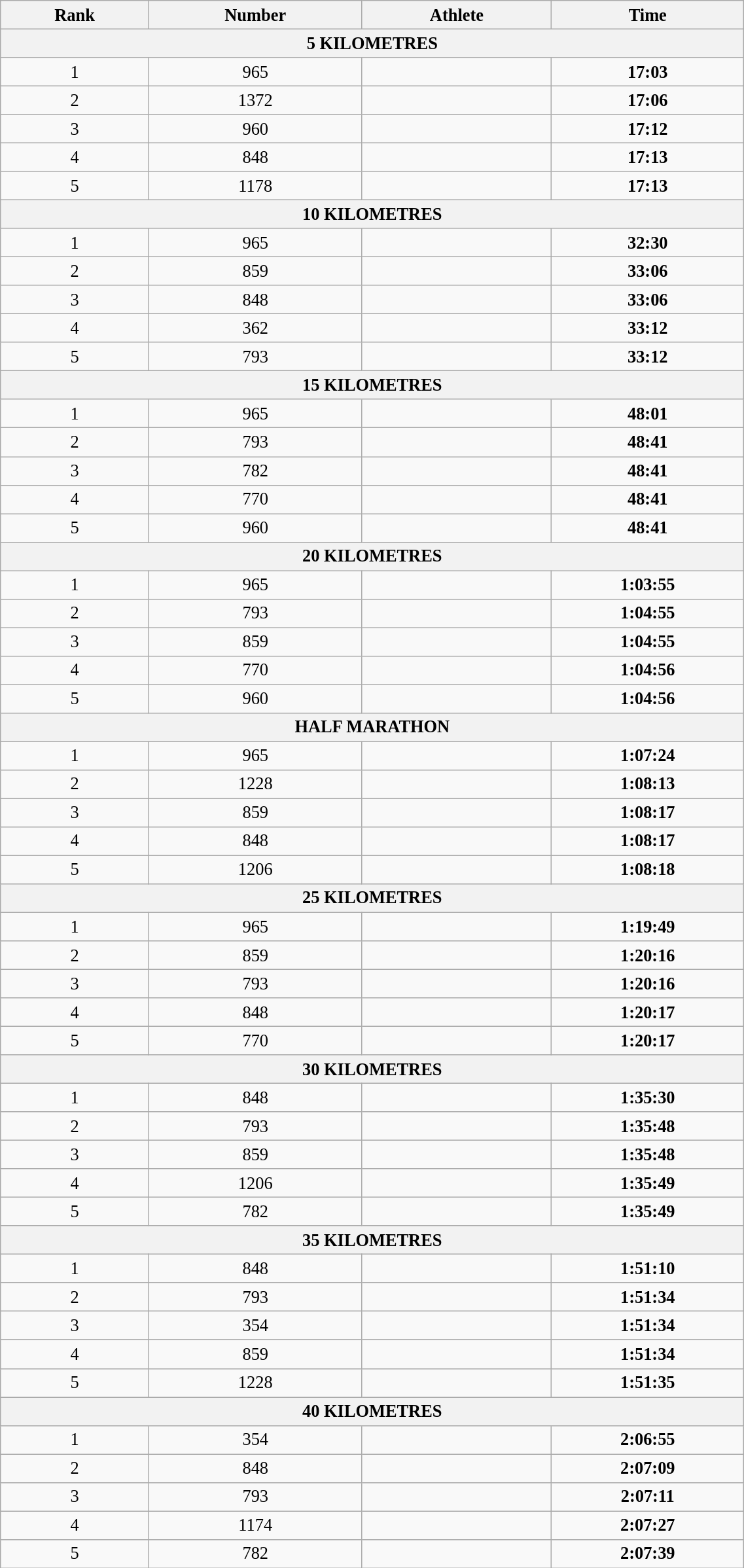<table class="wikitable" style=" text-align:center; font-size:110%;" width="60%">
<tr>
<th>Rank</th>
<th>Number</th>
<th>Athlete</th>
<th>Time</th>
</tr>
<tr>
<th colspan="4">5 KILOMETRES</th>
</tr>
<tr>
<td>1</td>
<td>965</td>
<td align=left></td>
<td><strong>17:03  </strong></td>
</tr>
<tr>
<td>2</td>
<td>1372</td>
<td align=left></td>
<td><strong>17:06  </strong></td>
</tr>
<tr>
<td>3</td>
<td>960</td>
<td align=left></td>
<td><strong>17:12  </strong></td>
</tr>
<tr>
<td>4</td>
<td>848</td>
<td align=left></td>
<td><strong>17:13  </strong></td>
</tr>
<tr>
<td>5</td>
<td>1178</td>
<td align=left></td>
<td><strong>17:13  </strong></td>
</tr>
<tr>
<th colspan="4">10 KILOMETRES</th>
</tr>
<tr>
<td>1</td>
<td>965</td>
<td align=left></td>
<td><strong>32:30  </strong></td>
</tr>
<tr>
<td>2</td>
<td>859</td>
<td align=left></td>
<td><strong>33:06  </strong></td>
</tr>
<tr>
<td>3</td>
<td>848</td>
<td align=left></td>
<td><strong>33:06  </strong></td>
</tr>
<tr>
<td>4</td>
<td>362</td>
<td align=left></td>
<td><strong>33:12  </strong></td>
</tr>
<tr>
<td>5</td>
<td>793</td>
<td align=left></td>
<td><strong>33:12  </strong></td>
</tr>
<tr>
<th colspan="4">15 KILOMETRES</th>
</tr>
<tr>
<td>1</td>
<td>965</td>
<td align=left></td>
<td><strong>48:01  </strong></td>
</tr>
<tr>
<td>2</td>
<td>793</td>
<td align=left></td>
<td><strong>48:41  </strong></td>
</tr>
<tr>
<td>3</td>
<td>782</td>
<td align=left></td>
<td><strong>48:41  </strong></td>
</tr>
<tr>
<td>4</td>
<td>770</td>
<td align=left></td>
<td><strong>48:41   </strong></td>
</tr>
<tr>
<td>5</td>
<td>960</td>
<td align=left></td>
<td><strong>48:41  </strong></td>
</tr>
<tr>
<th colspan="4">20 KILOMETRES</th>
</tr>
<tr>
<td>1</td>
<td>965</td>
<td align=left></td>
<td><strong>1:03:55  </strong></td>
</tr>
<tr>
<td>2</td>
<td>793</td>
<td align=left></td>
<td><strong>1:04:55  </strong></td>
</tr>
<tr>
<td>3</td>
<td>859</td>
<td align=left></td>
<td><strong>1:04:55  </strong></td>
</tr>
<tr>
<td>4</td>
<td>770</td>
<td align=left></td>
<td><strong>1:04:56   </strong></td>
</tr>
<tr>
<td>5</td>
<td>960</td>
<td align=left></td>
<td><strong>1:04:56 </strong></td>
</tr>
<tr>
<th colspan="4">HALF MARATHON</th>
</tr>
<tr>
<td>1</td>
<td>965</td>
<td align=left></td>
<td><strong>1:07:24   </strong></td>
</tr>
<tr>
<td>2</td>
<td>1228</td>
<td align=left></td>
<td><strong>1:08:13</strong></td>
</tr>
<tr>
<td>3</td>
<td>859</td>
<td align=left></td>
<td><strong>1:08:17 </strong></td>
</tr>
<tr>
<td>4</td>
<td>848</td>
<td align=left></td>
<td><strong>1:08:17 </strong></td>
</tr>
<tr>
<td>5</td>
<td>1206</td>
<td align=left></td>
<td><strong>1:08:18 </strong></td>
</tr>
<tr>
<th colspan="4">25 KILOMETRES</th>
</tr>
<tr>
<td>1</td>
<td>965</td>
<td align=left></td>
<td><strong>1:19:49   </strong></td>
</tr>
<tr>
<td>2</td>
<td>859</td>
<td align=left></td>
<td><strong>1:20:16 </strong></td>
</tr>
<tr>
<td>3</td>
<td>793</td>
<td align=left></td>
<td><strong>1:20:16   </strong></td>
</tr>
<tr>
<td>4</td>
<td>848</td>
<td align=left></td>
<td><strong>1:20:17 </strong></td>
</tr>
<tr>
<td>5</td>
<td>770</td>
<td align=left></td>
<td><strong>1:20:17 </strong></td>
</tr>
<tr>
<th colspan="4">30 KILOMETRES</th>
</tr>
<tr>
<td>1</td>
<td>848</td>
<td align=left></td>
<td><strong>1:35:30 </strong></td>
</tr>
<tr>
<td>2</td>
<td>793</td>
<td align=left></td>
<td><strong>1:35:48  </strong></td>
</tr>
<tr>
<td>3</td>
<td>859</td>
<td align=left></td>
<td><strong>1:35:48</strong></td>
</tr>
<tr>
<td>4</td>
<td>1206</td>
<td align=left></td>
<td><strong>1:35:49</strong></td>
</tr>
<tr>
<td>5</td>
<td>782</td>
<td align=left></td>
<td><strong>1:35:49</strong></td>
</tr>
<tr>
<th colspan="4">35 KILOMETRES</th>
</tr>
<tr>
<td>1</td>
<td>848</td>
<td align=left></td>
<td><strong>1:51:10 </strong></td>
</tr>
<tr>
<td>2</td>
<td>793</td>
<td align=left></td>
<td><strong>1:51:34  </strong></td>
</tr>
<tr>
<td>3</td>
<td>354</td>
<td align=left></td>
<td><strong>1:51:34 </strong></td>
</tr>
<tr>
<td>4</td>
<td>859</td>
<td align=left></td>
<td><strong>1:51:34 </strong></td>
</tr>
<tr>
<td>5</td>
<td>1228</td>
<td align=left></td>
<td><strong>1:51:35</strong></td>
</tr>
<tr>
<th colspan="4">40 KILOMETRES</th>
</tr>
<tr>
<td>1</td>
<td>354</td>
<td align=left></td>
<td><strong>2:06:55</strong></td>
</tr>
<tr>
<td>2</td>
<td>848</td>
<td align=left></td>
<td><strong>2:07:09 </strong></td>
</tr>
<tr>
<td>3</td>
<td>793</td>
<td align=left></td>
<td><strong>2:07:11  </strong></td>
</tr>
<tr>
<td>4</td>
<td>1174</td>
<td align=left></td>
<td><strong>2:07:27 </strong></td>
</tr>
<tr>
<td>5</td>
<td>782</td>
<td align=left></td>
<td><strong>2:07:39</strong></td>
</tr>
</table>
